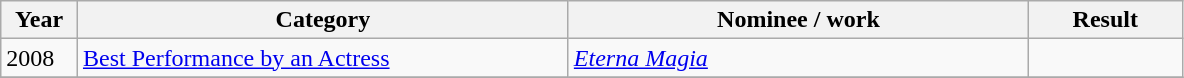<table class=wikitable>
<tr>
<th Width=5%>Year</th>
<th Width=32%>Category</th>
<th Width=30%>Nominee / work</th>
<th Width=10%>Result</th>
</tr>
<tr>
<td>2008</td>
<td><a href='#'>Best Performance by an Actress</a></td>
<td><em><a href='#'>Eterna Magia</a></em></td>
<td></td>
</tr>
<tr>
</tr>
</table>
